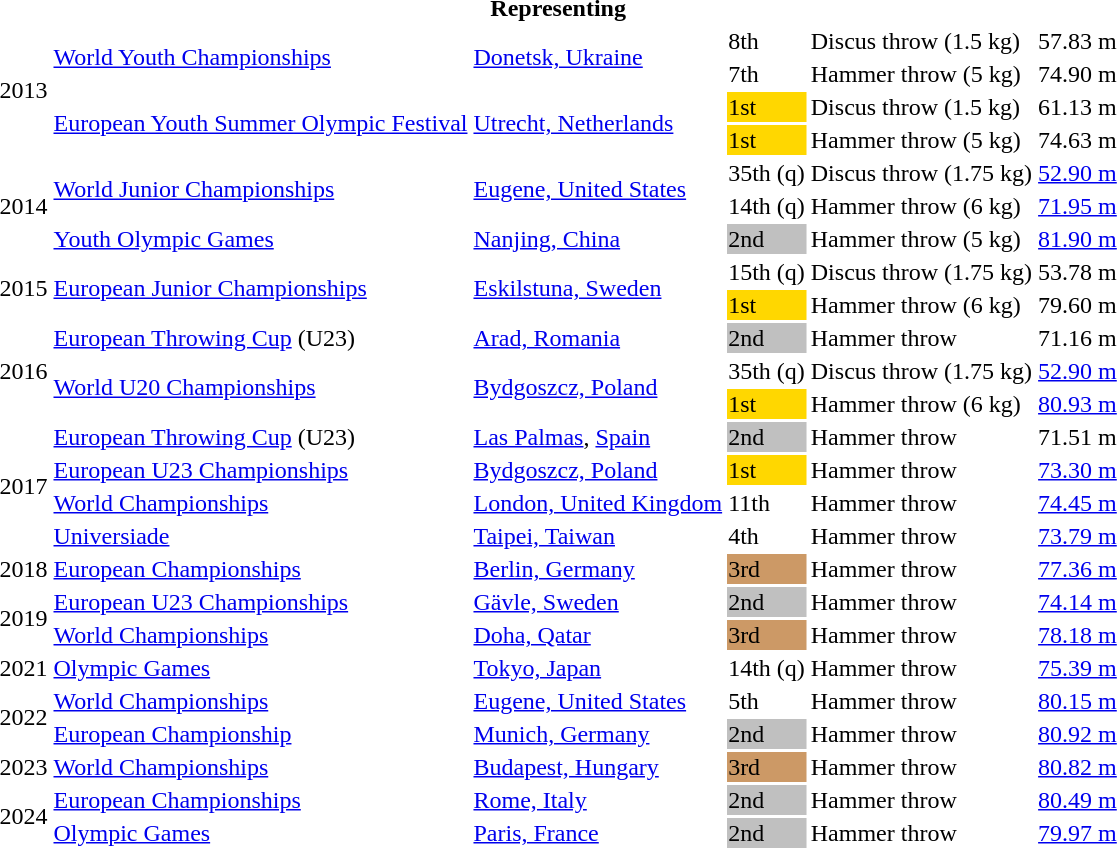<table>
<tr>
<th colspan="6">Representing </th>
</tr>
<tr>
<td rowspan=4>2013</td>
<td rowspan=2><a href='#'>World Youth Championships</a></td>
<td rowspan=2><a href='#'>Donetsk, Ukraine</a></td>
<td>8th</td>
<td>Discus throw (1.5 kg)</td>
<td>57.83 m</td>
</tr>
<tr>
<td>7th</td>
<td>Hammer throw (5 kg)</td>
<td>74.90 m</td>
</tr>
<tr>
<td rowspan=2><a href='#'>European Youth Summer Olympic Festival</a></td>
<td rowspan=2><a href='#'>Utrecht, Netherlands</a></td>
<td bgcolor=gold>1st</td>
<td>Discus throw (1.5 kg)</td>
<td>61.13 m</td>
</tr>
<tr>
<td bgcolor=gold>1st</td>
<td>Hammer throw (5 kg)</td>
<td>74.63 m</td>
</tr>
<tr>
<td rowspan=3>2014</td>
<td rowspan=2><a href='#'>World Junior Championships</a></td>
<td rowspan=2><a href='#'>Eugene, United States</a></td>
<td>35th (q)</td>
<td>Discus throw (1.75 kg)</td>
<td><a href='#'>52.90 m</a></td>
</tr>
<tr>
<td>14th (q)</td>
<td>Hammer throw (6 kg)</td>
<td><a href='#'>71.95 m</a></td>
</tr>
<tr>
<td><a href='#'>Youth Olympic Games</a></td>
<td><a href='#'>Nanjing, China</a></td>
<td bgcolor=silver>2nd</td>
<td>Hammer throw (5 kg)</td>
<td><a href='#'>81.90 m</a></td>
</tr>
<tr>
<td rowspan=2>2015</td>
<td rowspan=2><a href='#'>European Junior Championships</a></td>
<td rowspan=2><a href='#'>Eskilstuna, Sweden</a></td>
<td>15th (q)</td>
<td>Discus throw (1.75 kg)</td>
<td>53.78 m</td>
</tr>
<tr>
<td bgcolor=gold>1st</td>
<td>Hammer throw (6 kg)</td>
<td>79.60 m</td>
</tr>
<tr>
<td rowspan=3>2016</td>
<td><a href='#'>European Throwing Cup</a> (U23)</td>
<td><a href='#'>Arad, Romania</a></td>
<td bgcolor=silver>2nd</td>
<td>Hammer throw</td>
<td>71.16 m</td>
</tr>
<tr>
<td rowspan=2><a href='#'>World U20 Championships</a></td>
<td rowspan=2><a href='#'>Bydgoszcz, Poland</a></td>
<td>35th (q)</td>
<td>Discus throw (1.75 kg)</td>
<td><a href='#'>52.90 m</a></td>
</tr>
<tr>
<td bgcolor=gold>1st</td>
<td>Hammer throw (6 kg)</td>
<td><a href='#'>80.93 m</a></td>
</tr>
<tr>
<td rowspan=4>2017</td>
<td><a href='#'>European Throwing Cup</a> (U23)</td>
<td><a href='#'>Las Palmas</a>, <a href='#'>Spain</a></td>
<td bgcolor=silver>2nd</td>
<td>Hammer throw</td>
<td>71.51 m</td>
</tr>
<tr>
<td><a href='#'>European U23 Championships</a></td>
<td><a href='#'>Bydgoszcz, Poland</a></td>
<td bgcolor=gold>1st</td>
<td>Hammer throw</td>
<td><a href='#'>73.30 m</a></td>
</tr>
<tr>
<td><a href='#'>World Championships</a></td>
<td><a href='#'>London, United Kingdom</a></td>
<td>11th</td>
<td>Hammer throw</td>
<td><a href='#'>74.45 m</a></td>
</tr>
<tr>
<td><a href='#'>Universiade</a></td>
<td><a href='#'>Taipei, Taiwan</a></td>
<td>4th</td>
<td>Hammer throw</td>
<td><a href='#'>73.79 m</a></td>
</tr>
<tr>
<td>2018</td>
<td><a href='#'>European Championships</a></td>
<td><a href='#'>Berlin, Germany</a></td>
<td bgcolor=cc9966>3rd</td>
<td>Hammer throw</td>
<td><a href='#'>77.36 m</a></td>
</tr>
<tr>
<td rowspan=2>2019</td>
<td><a href='#'>European U23 Championships</a></td>
<td><a href='#'>Gävle, Sweden</a></td>
<td bgcolor=silver>2nd</td>
<td>Hammer throw</td>
<td><a href='#'>74.14 m</a></td>
</tr>
<tr>
<td><a href='#'>World Championships</a></td>
<td><a href='#'>Doha, Qatar</a></td>
<td bgcolor=cc9966>3rd</td>
<td>Hammer throw</td>
<td><a href='#'>78.18 m</a></td>
</tr>
<tr>
<td>2021</td>
<td><a href='#'>Olympic Games</a></td>
<td><a href='#'>Tokyo, Japan</a></td>
<td>14th (q)</td>
<td>Hammer throw</td>
<td><a href='#'>75.39 m</a></td>
</tr>
<tr>
<td rowspan=2>2022</td>
<td><a href='#'>World Championships</a></td>
<td><a href='#'>Eugene, United States</a></td>
<td>5th</td>
<td>Hammer throw</td>
<td><a href='#'>80.15 m</a></td>
</tr>
<tr>
<td><a href='#'>European Championship</a></td>
<td><a href='#'>Munich, Germany</a></td>
<td bgcolor=silver>2nd</td>
<td>Hammer throw</td>
<td><a href='#'>80.92 m</a></td>
</tr>
<tr>
<td>2023</td>
<td><a href='#'>World Championships</a></td>
<td><a href='#'>Budapest, Hungary</a></td>
<td bgcolor=cc9966>3rd</td>
<td>Hammer throw</td>
<td><a href='#'>80.82 m</a></td>
</tr>
<tr>
<td rowspan=2>2024</td>
<td><a href='#'>European Championships</a></td>
<td><a href='#'>Rome, Italy</a></td>
<td bgcolor=silver>2nd</td>
<td>Hammer throw</td>
<td><a href='#'>80.49 m</a></td>
</tr>
<tr>
<td><a href='#'>Olympic Games</a></td>
<td><a href='#'>Paris, France</a></td>
<td bgcolor=silver>2nd</td>
<td>Hammer throw</td>
<td><a href='#'>79.97 m</a></td>
</tr>
</table>
